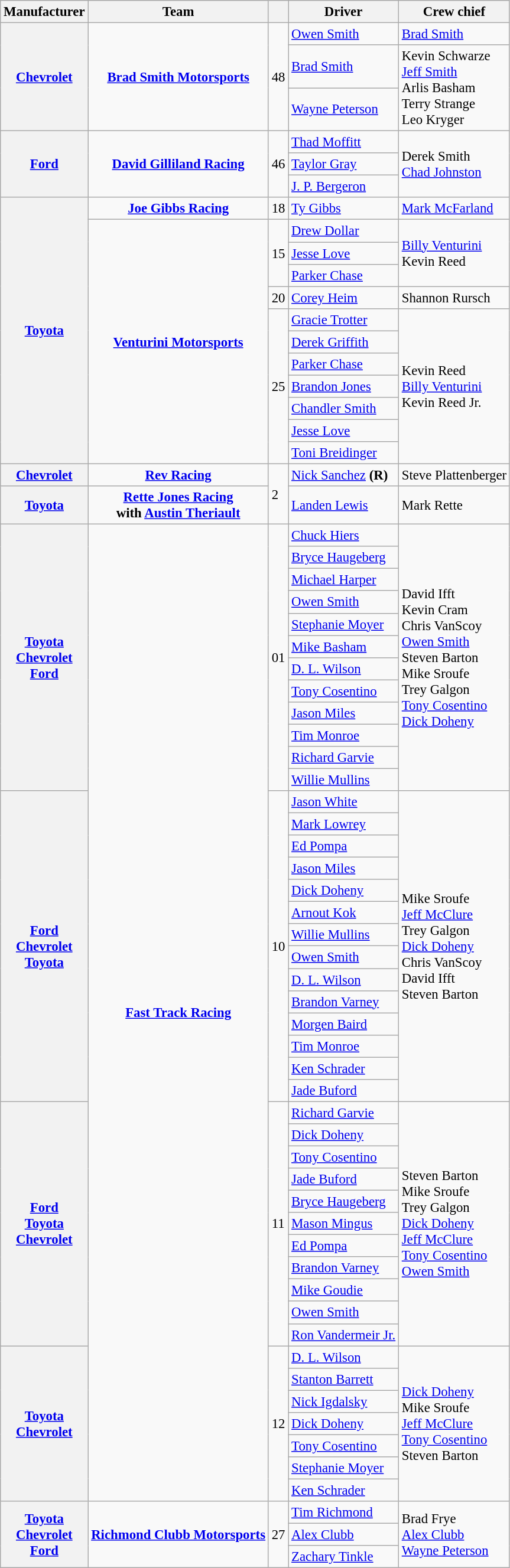<table class="wikitable" style="font-size: 95%;">
<tr>
<th>Manufacturer</th>
<th>Team</th>
<th></th>
<th>Driver</th>
<th>Crew chief</th>
</tr>
<tr>
<th rowspan=3><a href='#'>Chevrolet</a></th>
<td rowspan=3 style="text-align:center;"><strong><a href='#'>Brad Smith Motorsports</a></strong></td>
<td rowspan=3>48</td>
<td><a href='#'>Owen Smith</a> <small></small></td>
<td><a href='#'>Brad Smith</a></td>
</tr>
<tr>
<td><a href='#'>Brad Smith</a> <small></small></td>
<td rowspan=2>Kevin Schwarze <small></small> <br> <a href='#'>Jeff Smith</a> <small></small> <br> Arlis Basham <small></small> <br> Terry Strange <small></small> <br> Leo Kryger <small></small></td>
</tr>
<tr>
<td><a href='#'>Wayne Peterson</a> <small></small></td>
</tr>
<tr>
<th rowspan=3><a href='#'>Ford</a></th>
<td rowspan=3 style="text-align:center;"><strong><a href='#'>David Gilliland Racing</a></strong></td>
<td rowspan=3>46</td>
<td><a href='#'>Thad Moffitt</a> <small></small></td>
<td rowspan=3>Derek Smith <small></small> <br> <a href='#'>Chad Johnston</a> <small></small></td>
</tr>
<tr>
<td><a href='#'>Taylor Gray</a> <small></small></td>
</tr>
<tr>
<td><a href='#'>J. P. Bergeron</a> <small></small></td>
</tr>
<tr>
<th rowspan=12><a href='#'>Toyota</a></th>
<td style="text-align:center;"><strong><a href='#'>Joe Gibbs Racing</a></strong></td>
<td>18</td>
<td><a href='#'>Ty Gibbs</a></td>
<td><a href='#'>Mark McFarland</a></td>
</tr>
<tr>
<td rowspan=11 style="text-align:center;"><strong><a href='#'>Venturini Motorsports</a></strong></td>
<td rowspan=3>15</td>
<td><a href='#'>Drew Dollar</a> <small></small></td>
<td rowspan=3><a href='#'>Billy Venturini</a> <small></small> <br> Kevin Reed <small></small></td>
</tr>
<tr>
<td><a href='#'>Jesse Love</a> <small></small></td>
</tr>
<tr>
<td><a href='#'>Parker Chase</a> <small></small></td>
</tr>
<tr>
<td>20</td>
<td><a href='#'>Corey Heim</a></td>
<td>Shannon Rursch</td>
</tr>
<tr>
<td rowspan=7>25</td>
<td><a href='#'>Gracie Trotter</a> <small></small></td>
<td rowspan=7>Kevin Reed <small></small> <br> <a href='#'>Billy Venturini</a> <small></small> <br> Kevin Reed Jr. <small></small></td>
</tr>
<tr>
<td><a href='#'>Derek Griffith</a> <small></small></td>
</tr>
<tr>
<td><a href='#'>Parker Chase</a> <small></small></td>
</tr>
<tr>
<td><a href='#'>Brandon Jones</a> <small></small></td>
</tr>
<tr>
<td><a href='#'>Chandler Smith</a> <small></small></td>
</tr>
<tr>
<td><a href='#'>Jesse Love</a> <small></small></td>
</tr>
<tr>
<td><a href='#'>Toni Breidinger</a> <small></small></td>
</tr>
<tr>
<th><a href='#'>Chevrolet</a></th>
<td style="text-align:center;"><strong><a href='#'>Rev Racing</a></strong></td>
<td rowspan=2>2</td>
<td><a href='#'>Nick Sanchez</a> <strong>(R)</strong> <small></small></td>
<td>Steve Plattenberger</td>
</tr>
<tr>
<th><a href='#'>Toyota</a></th>
<td style="text-align:center;"><strong><a href='#'>Rette Jones Racing</a> <br> with <a href='#'>Austin Theriault</a></strong></td>
<td><a href='#'>Landen Lewis</a> <small></small></td>
<td>Mark Rette</td>
</tr>
<tr>
<th rowspan=12><a href='#'>Toyota</a> <small></small> <br> <a href='#'>Chevrolet</a> <small></small> <br> <a href='#'>Ford</a> <small></small></th>
<td rowspan=44 style="text-align:center;"><strong><a href='#'>Fast Track Racing</a></strong></td>
<td rowspan=12>01</td>
<td><a href='#'>Chuck Hiers</a> <small></small></td>
<td rowspan=12>David Ifft <small></small> <br> Kevin Cram <small></small> <br> Chris VanScoy <small></small> <br> <a href='#'>Owen Smith</a> <small></small> <br> Steven Barton <small></small> <br> Mike Sroufe <small></small> <br> Trey Galgon <small></small> <br> <a href='#'>Tony Cosentino</a> <small></small> <br> <a href='#'>Dick Doheny</a> <small></small></td>
</tr>
<tr>
<td><a href='#'>Bryce Haugeberg</a> <small></small></td>
</tr>
<tr>
<td><a href='#'>Michael Harper</a> <small></small></td>
</tr>
<tr>
<td><a href='#'>Owen Smith</a> <small></small></td>
</tr>
<tr>
<td><a href='#'>Stephanie Moyer</a> <small></small></td>
</tr>
<tr>
<td><a href='#'>Mike Basham</a> <small></small></td>
</tr>
<tr>
<td><a href='#'>D. L. Wilson</a> <small></small></td>
</tr>
<tr>
<td><a href='#'>Tony Cosentino</a> <small></small></td>
</tr>
<tr>
<td><a href='#'>Jason Miles</a> <small></small></td>
</tr>
<tr>
<td><a href='#'>Tim Monroe</a> <small></small></td>
</tr>
<tr>
<td><a href='#'>Richard Garvie</a> <small></small></td>
</tr>
<tr>
<td><a href='#'>Willie Mullins</a> <small></small></td>
</tr>
<tr>
<th rowspan=14><a href='#'>Ford</a> <small></small> <br> <a href='#'>Chevrolet</a> <small></small> <br> <a href='#'>Toyota</a> <small></small></th>
<td rowspan=14>10</td>
<td><a href='#'>Jason White</a> <small></small></td>
<td rowspan=14>Mike Sroufe <small></small> <br> <a href='#'>Jeff McClure</a> <small></small> <br> Trey Galgon <small></small> <br> <a href='#'>Dick Doheny</a> <small></small> <br> Chris VanScoy <small></small> <br> David Ifft <small></small> <br> Steven Barton <small></small></td>
</tr>
<tr>
<td><a href='#'>Mark Lowrey</a> <small></small></td>
</tr>
<tr>
<td><a href='#'>Ed Pompa</a> <small></small></td>
</tr>
<tr>
<td><a href='#'>Jason Miles</a> <small></small></td>
</tr>
<tr>
<td><a href='#'>Dick Doheny</a> <small></small></td>
</tr>
<tr>
<td><a href='#'>Arnout Kok</a> <small></small></td>
</tr>
<tr>
<td><a href='#'>Willie Mullins</a> <small></small></td>
</tr>
<tr>
<td><a href='#'>Owen Smith</a> <small></small></td>
</tr>
<tr>
<td><a href='#'>D. L. Wilson</a> <small></small></td>
</tr>
<tr>
<td><a href='#'>Brandon Varney</a> <small></small></td>
</tr>
<tr>
<td><a href='#'>Morgen Baird</a> <small></small></td>
</tr>
<tr>
<td><a href='#'>Tim Monroe</a> <small></small></td>
</tr>
<tr>
<td><a href='#'>Ken Schrader</a> <small></small></td>
</tr>
<tr>
<td><a href='#'>Jade Buford</a> <small></small></td>
</tr>
<tr>
<th rowspan=11><a href='#'>Ford</a> <small></small> <br> <a href='#'>Toyota</a> <small></small> <br> <a href='#'>Chevrolet</a> <small></small></th>
<td rowspan=11>11</td>
<td><a href='#'>Richard Garvie</a> <small></small></td>
<td rowspan=11>Steven Barton <small></small> <br> Mike Sroufe <small></small> <br> Trey Galgon <small></small> <br> <a href='#'>Dick Doheny</a> <small></small> <br> <a href='#'>Jeff McClure</a> <small></small> <br> <a href='#'>Tony Cosentino</a> <small></small> <br> <a href='#'>Owen Smith</a> <small></small></td>
</tr>
<tr>
<td><a href='#'>Dick Doheny</a> <small></small></td>
</tr>
<tr>
<td><a href='#'>Tony Cosentino</a> <small></small></td>
</tr>
<tr>
<td><a href='#'>Jade Buford</a> <small></small></td>
</tr>
<tr>
<td><a href='#'>Bryce Haugeberg</a> <small></small></td>
</tr>
<tr>
<td><a href='#'>Mason Mingus</a> <small></small></td>
</tr>
<tr>
<td><a href='#'>Ed Pompa</a> <small></small></td>
</tr>
<tr>
<td><a href='#'>Brandon Varney</a> <small></small></td>
</tr>
<tr>
<td><a href='#'>Mike Goudie</a> <small></small></td>
</tr>
<tr>
<td><a href='#'>Owen Smith</a> <small></small></td>
</tr>
<tr>
<td><a href='#'>Ron Vandermeir Jr.</a> <small></small></td>
</tr>
<tr>
<th rowspan=7><a href='#'>Toyota</a> <small></small> <br> <a href='#'>Chevrolet</a> <small></small></th>
<td rowspan=7>12</td>
<td><a href='#'>D. L. Wilson</a> <small></small></td>
<td rowspan=7><a href='#'>Dick Doheny</a> <small></small> <br> Mike Sroufe <small></small> <br> <a href='#'>Jeff McClure</a> <small></small> <br> <a href='#'>Tony Cosentino</a> <small></small> <br> Steven Barton <small></small></td>
</tr>
<tr>
<td><a href='#'>Stanton Barrett</a> <small></small></td>
</tr>
<tr>
<td><a href='#'>Nick Igdalsky</a> <small></small></td>
</tr>
<tr>
<td><a href='#'>Dick Doheny</a> <small></small></td>
</tr>
<tr>
<td><a href='#'>Tony Cosentino</a> <small></small></td>
</tr>
<tr>
<td><a href='#'>Stephanie Moyer</a> <small></small></td>
</tr>
<tr>
<td><a href='#'>Ken Schrader</a> <small></small></td>
</tr>
<tr>
<th rowspan=3><a href='#'>Toyota</a> <small></small> <br> <a href='#'>Chevrolet</a> <small></small> <br> <a href='#'>Ford</a> <small></small></th>
<td rowspan=3 style="text-align:center;"><strong><a href='#'>Richmond Clubb Motorsports</a></strong></td>
<td rowspan=3>27</td>
<td><a href='#'>Tim Richmond</a> <small></small></td>
<td rowspan=3>Brad Frye <small></small> <br> <a href='#'>Alex Clubb</a> <small></small> <br> <a href='#'>Wayne Peterson</a> <small></small></td>
</tr>
<tr>
<td><a href='#'>Alex Clubb</a> <small></small></td>
</tr>
<tr>
<td><a href='#'>Zachary Tinkle</a> <small></small></td>
</tr>
</table>
